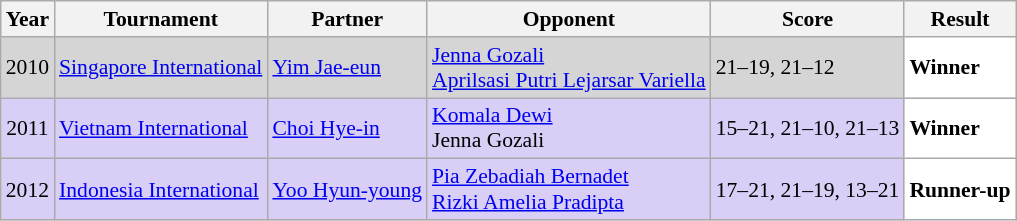<table class="sortable wikitable" style="font-size: 90%;">
<tr>
<th>Year</th>
<th>Tournament</th>
<th>Partner</th>
<th>Opponent</th>
<th>Score</th>
<th>Result</th>
</tr>
<tr style="background:#D5D5D5">
<td align="center">2010</td>
<td align="left"><a href='#'>Singapore International</a></td>
<td align="left"> <a href='#'>Yim Jae-eun</a></td>
<td align="left"> <a href='#'>Jenna Gozali</a><br> <a href='#'>Aprilsasi Putri Lejarsar Variella</a></td>
<td align="left">21–19, 21–12</td>
<td style="text-align:left; background:white"> <strong>Winner</strong></td>
</tr>
<tr style="background:#D8CEF6">
<td align="center">2011</td>
<td align="left"><a href='#'>Vietnam International</a></td>
<td align="left"> <a href='#'>Choi Hye-in</a></td>
<td align="left"> <a href='#'>Komala Dewi</a><br> Jenna Gozali</td>
<td align="left">15–21, 21–10, 21–13</td>
<td style="text-align:left; background:white"> <strong>Winner</strong></td>
</tr>
<tr style="background:#D8CEF6">
<td align="center">2012</td>
<td align="left"><a href='#'>Indonesia International</a></td>
<td align="left"> <a href='#'>Yoo Hyun-young</a></td>
<td align="left"> <a href='#'>Pia Zebadiah Bernadet</a><br> <a href='#'>Rizki Amelia Pradipta</a></td>
<td align="left">17–21, 21–19, 13–21</td>
<td style="text-align:left; background:white"> <strong>Runner-up</strong></td>
</tr>
</table>
